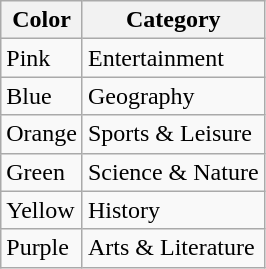<table class="wikitable">
<tr>
<th>Color</th>
<th>Category</th>
</tr>
<tr>
<td>Pink</td>
<td>Entertainment</td>
</tr>
<tr>
<td>Blue</td>
<td>Geography</td>
</tr>
<tr>
<td>Orange</td>
<td>Sports & Leisure</td>
</tr>
<tr>
<td>Green</td>
<td>Science & Nature</td>
</tr>
<tr>
<td>Yellow</td>
<td>History</td>
</tr>
<tr>
<td>Purple</td>
<td>Arts & Literature</td>
</tr>
</table>
